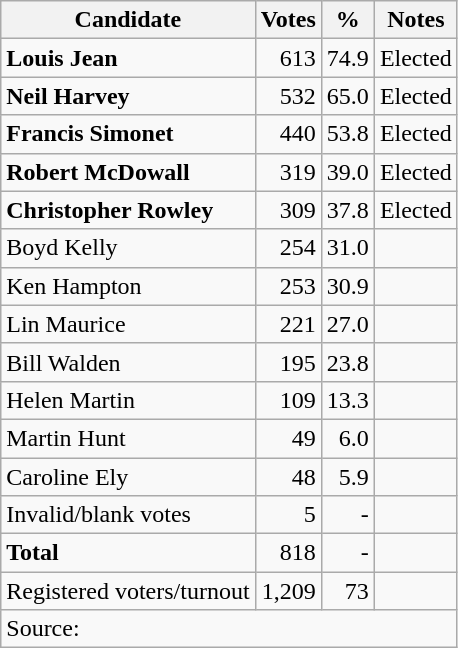<table class=wikitable style=text-align:right>
<tr>
<th>Candidate</th>
<th>Votes</th>
<th>%</th>
<th>Notes</th>
</tr>
<tr>
<td align=left><strong>Louis Jean</strong></td>
<td>613</td>
<td>74.9</td>
<td>Elected</td>
</tr>
<tr>
<td align=left><strong>Neil Harvey</strong></td>
<td>532</td>
<td>65.0</td>
<td>Elected</td>
</tr>
<tr>
<td align=left><strong>Francis Simonet</strong></td>
<td>440</td>
<td>53.8</td>
<td>Elected</td>
</tr>
<tr>
<td align=left><strong>Robert McDowall</strong></td>
<td>319</td>
<td>39.0</td>
<td>Elected</td>
</tr>
<tr>
<td align=left><strong>Christopher Rowley</strong></td>
<td>309</td>
<td>37.8</td>
<td>Elected</td>
</tr>
<tr>
<td align=left>Boyd Kelly</td>
<td>254</td>
<td>31.0</td>
<td></td>
</tr>
<tr>
<td align=left>Ken Hampton</td>
<td>253</td>
<td>30.9</td>
<td></td>
</tr>
<tr>
<td align=left>Lin Maurice</td>
<td>221</td>
<td>27.0</td>
<td></td>
</tr>
<tr>
<td align=left>Bill Walden</td>
<td>195</td>
<td>23.8</td>
<td></td>
</tr>
<tr>
<td align=left>Helen Martin</td>
<td>109</td>
<td>13.3</td>
<td></td>
</tr>
<tr>
<td align=left>Martin Hunt</td>
<td>49</td>
<td>6.0</td>
<td></td>
</tr>
<tr>
<td align=left>Caroline Ely</td>
<td>48</td>
<td>5.9</td>
<td></td>
</tr>
<tr>
<td align=left>Invalid/blank votes</td>
<td>5</td>
<td>-</td>
<td></td>
</tr>
<tr>
<td align=left><strong>Total</strong></td>
<td>818</td>
<td>-</td>
<td></td>
</tr>
<tr>
<td align=left>Registered voters/turnout</td>
<td>1,209</td>
<td>73</td>
<td></td>
</tr>
<tr>
<td align=left colspan=4>Source:</td>
</tr>
</table>
